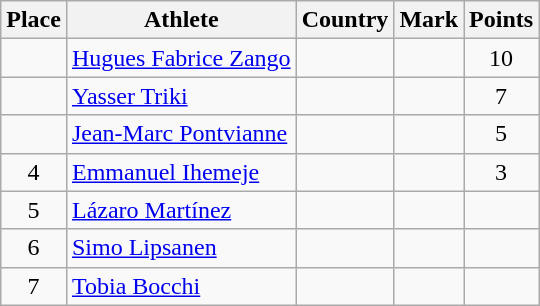<table class="wikitable">
<tr>
<th>Place</th>
<th>Athlete</th>
<th>Country</th>
<th>Mark</th>
<th>Points</th>
</tr>
<tr>
<td align=center></td>
<td><a href='#'>Hugues Fabrice Zango</a></td>
<td></td>
<td></td>
<td align=center>10</td>
</tr>
<tr>
<td align=center></td>
<td><a href='#'>Yasser Triki</a></td>
<td></td>
<td></td>
<td align=center>7</td>
</tr>
<tr>
<td align=center></td>
<td><a href='#'>Jean-Marc Pontvianne</a></td>
<td></td>
<td></td>
<td align=center>5</td>
</tr>
<tr>
<td align=center>4</td>
<td><a href='#'>Emmanuel Ihemeje</a></td>
<td></td>
<td></td>
<td align=center>3</td>
</tr>
<tr>
<td align=center>5</td>
<td><a href='#'>Lázaro Martínez</a></td>
<td></td>
<td></td>
<td align=center></td>
</tr>
<tr>
<td align=center>6</td>
<td><a href='#'>Simo Lipsanen</a></td>
<td></td>
<td></td>
<td align=center></td>
</tr>
<tr>
<td align=center>7</td>
<td><a href='#'>Tobia Bocchi</a></td>
<td></td>
<td></td>
<td align=center></td>
</tr>
</table>
